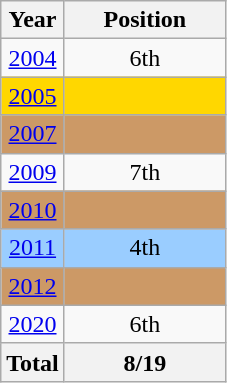<table class="wikitable" style="text-align: center;">
<tr>
<th>Year</th>
<th width="100">Position</th>
</tr>
<tr>
<td> <a href='#'>2004</a></td>
<td>6th</td>
</tr>
<tr bgcolor=gold>
<td> <a href='#'>2005</a></td>
<td></td>
</tr>
<tr bgcolor=cc9966>
<td> <a href='#'>2007</a></td>
<td></td>
</tr>
<tr>
<td> <a href='#'>2009</a></td>
<td>7th</td>
</tr>
<tr bgcolor=cc9966>
<td> <a href='#'>2010</a></td>
<td></td>
</tr>
<tr style="background:#9acdff;">
<td> <a href='#'>2011</a></td>
<td>4th</td>
</tr>
<tr bgcolor=cc9966>
<td> <a href='#'>2012</a></td>
<td></td>
</tr>
<tr>
<td> <a href='#'>2020</a></td>
<td>6th</td>
</tr>
<tr>
<th>Total</th>
<th>8/19</th>
</tr>
</table>
